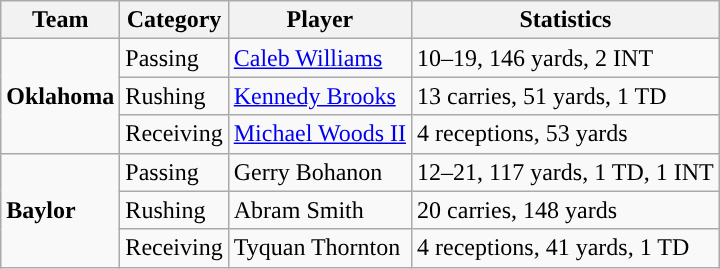<table class="wikitable" style="float: right;">
<tr>
<th>Team</th>
<th>Category</th>
<th>Player</th>
<th>Statistics</th>
</tr>
<tr>
<td rowspan=3><strong>Oklahoma</strong></td>
<td>Passing</td>
<td><a href='#'>Caleb Williams</a></td>
<td>10–19, 146 yards, 2 INT</td>
</tr>
<tr>
<td>Rushing</td>
<td><a href='#'>Kennedy Brooks</a></td>
<td>13 carries, 51 yards, 1 TD</td>
</tr>
<tr>
<td>Receiving</td>
<td><a href='#'>Michael Woods II</a></td>
<td>4 receptions, 53 yards</td>
</tr>
<tr>
<td rowspan=3><strong>Baylor</strong></td>
<td>Passing</td>
<td>Gerry Bohanon</td>
<td>12–21, 117 yards, 1 TD, 1 INT</td>
</tr>
<tr>
<td>Rushing</td>
<td>Abram Smith</td>
<td>20 carries, 148 yards</td>
</tr>
<tr>
<td>Receiving</td>
<td>Tyquan Thornton</td>
<td>4 receptions, 41 yards, 1 TD</td>
</tr>
</table>
